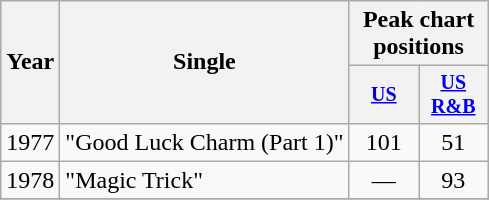<table class="wikitable" style="text-align:center;">
<tr>
<th rowspan="2">Year</th>
<th rowspan="2">Single</th>
<th colspan="2">Peak chart positions</th>
</tr>
<tr style="font-size:smaller;">
<th width="40"><a href='#'>US</a><br></th>
<th width="40"><a href='#'>US<br>R&B</a><br></th>
</tr>
<tr>
<td rowspan="1">1977</td>
<td align="left">"Good Luck Charm (Part 1)"</td>
<td>101</td>
<td>51</td>
</tr>
<tr>
<td rowspan="1">1978</td>
<td align="left">"Magic Trick"</td>
<td>—</td>
<td>93</td>
</tr>
<tr>
</tr>
</table>
